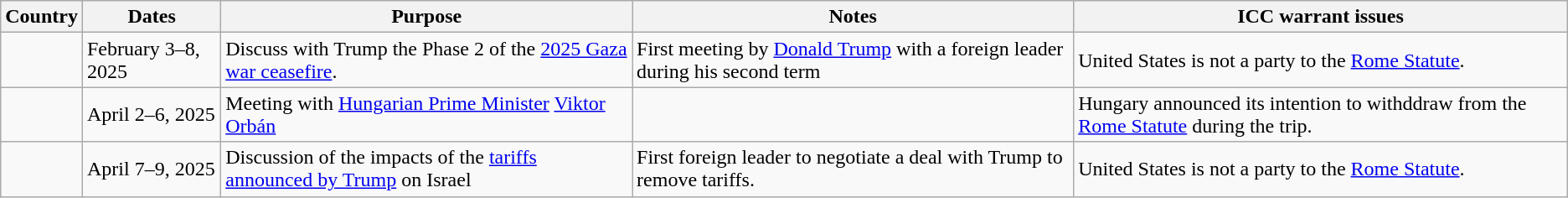<table class="wikitable">
<tr>
<th>Country</th>
<th>Dates</th>
<th>Purpose</th>
<th>Notes</th>
<th>ICC warrant issues</th>
</tr>
<tr>
<td></td>
<td>February 3–8, 2025</td>
<td>Discuss with Trump the Phase 2 of the <a href='#'>2025 Gaza war ceasefire</a>.</td>
<td>First meeting by <a href='#'>Donald Trump</a> with a foreign leader during his second term</td>
<td>United States is not a party to the <a href='#'>Rome Statute</a>.</td>
</tr>
<tr>
<td></td>
<td>April 2–6, 2025</td>
<td>Meeting with <a href='#'>Hungarian Prime Minister</a> <a href='#'>Viktor Orbán</a></td>
<td></td>
<td>Hungary announced its intention to withddraw from the <a href='#'>Rome Statute</a> during the trip.</td>
</tr>
<tr>
<td></td>
<td>April 7–9, 2025</td>
<td>Discussion of the impacts of the <a href='#'>tariffs announced by Trump</a> on Israel</td>
<td>First foreign leader to negotiate a deal with Trump to remove tariffs.</td>
<td>United States is not a party to the <a href='#'>Rome Statute</a>.</td>
</tr>
</table>
